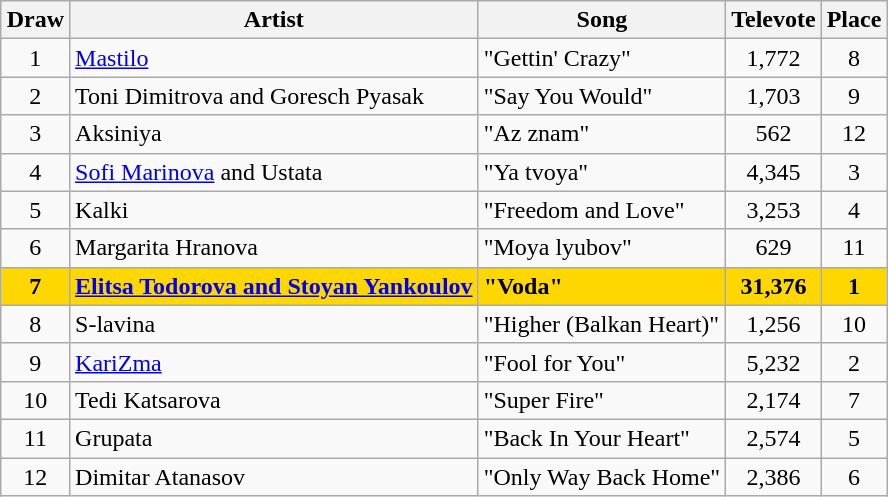<table class="sortable wikitable" style="margin: 1em auto 1em auto; text-align:center">
<tr>
<th>Draw</th>
<th>Artist</th>
<th>Song</th>
<th>Televote</th>
<th>Place</th>
</tr>
<tr>
<td>1</td>
<td align="left"><a href='#'>Mastilo</a></td>
<td align="left">"Gettin' Crazy"</td>
<td>1,772</td>
<td>8</td>
</tr>
<tr>
<td>2</td>
<td align="left">Toni Dimitrova and Goresch Pyasak</td>
<td align="left">"Say You Would"</td>
<td>1,703</td>
<td>9</td>
</tr>
<tr>
<td>3</td>
<td align="left">Aksiniya</td>
<td align="left">"Az znam"</td>
<td>562</td>
<td>12</td>
</tr>
<tr>
<td>4</td>
<td align="left"><a href='#'>Sofi Marinova</a> and Ustata</td>
<td align="left">"Ya tvoya"</td>
<td>4,345</td>
<td>3</td>
</tr>
<tr>
<td>5</td>
<td align="left">Kalki</td>
<td align="left">"Freedom and Love"</td>
<td>3,253</td>
<td>4</td>
</tr>
<tr>
<td>6</td>
<td align="left">Margarita Hranova</td>
<td align="left">"Moya lyubov"</td>
<td>629</td>
<td>11</td>
</tr>
<tr style="font-weight:bold; background:gold;">
<td>7</td>
<td align="left"><a href='#'>Elitsa Todorova and Stoyan Yankoulov</a></td>
<td align="left">"Voda"</td>
<td>31,376</td>
<td>1</td>
</tr>
<tr>
<td>8</td>
<td align="left" data-sort-value="Slavina">S-lavina</td>
<td align="left">"Higher (Balkan Heart)"</td>
<td>1,256</td>
<td>10</td>
</tr>
<tr>
<td>9</td>
<td align="left"><a href='#'>KariZma</a></td>
<td align="left">"Fool for You"</td>
<td>5,232</td>
<td>2</td>
</tr>
<tr>
<td>10</td>
<td align="left">Tedi Katsarova</td>
<td align="left">"Super Fire"</td>
<td>2,174</td>
<td>7</td>
</tr>
<tr>
<td>11</td>
<td align="left">Grupata</td>
<td align="left">"Back In Your Heart"</td>
<td>2,574</td>
<td>5</td>
</tr>
<tr>
<td>12</td>
<td align="left">Dimitar Atanasov</td>
<td align="left">"Only Way Back Home"</td>
<td>2,386</td>
<td>6</td>
</tr>
</table>
